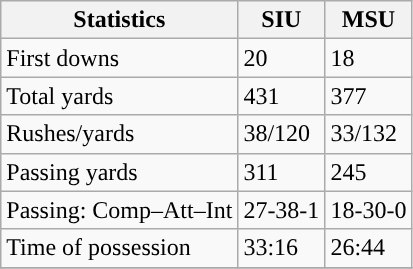<table class="wikitable" style="float: left;">
<tr>
<th>Statistics</th>
<th>SIU</th>
<th>MSU</th>
</tr>
<tr>
<td>First downs</td>
<td>20</td>
<td>18</td>
</tr>
<tr>
<td>Total yards</td>
<td>431</td>
<td>377</td>
</tr>
<tr>
<td>Rushes/yards</td>
<td>38/120</td>
<td>33/132</td>
</tr>
<tr>
<td>Passing yards</td>
<td>311</td>
<td>245</td>
</tr>
<tr>
<td>Passing: Comp–Att–Int</td>
<td>27-38-1</td>
<td>18-30-0</td>
</tr>
<tr>
<td>Time of possession</td>
<td>33:16</td>
<td>26:44</td>
</tr>
<tr>
</tr>
</table>
